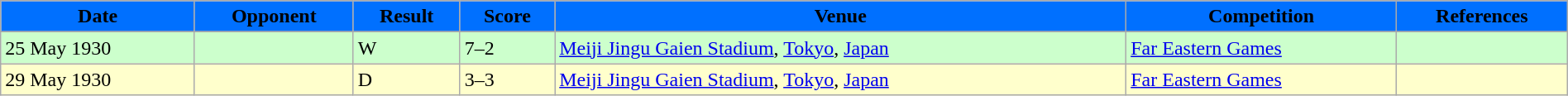<table width=100% class="wikitable">
<tr>
<th style="background:#0070FF;"><span>Date</span></th>
<th style="background:#0070FF;"><span>Opponent</span></th>
<th style="background:#0070FF;"><span>Result</span></th>
<th style="background:#0070FF;"><span>Score</span></th>
<th style="background:#0070FF;"><span>Venue</span></th>
<th style="background:#0070FF;"><span>Competition</span></th>
<th style="background:#0070FF;"><span>References</span></th>
</tr>
<tr>
</tr>
<tr style="background:#CFC;">
<td>25 May 1930</td>
<td></td>
<td>W</td>
<td>7–2</td>
<td> <a href='#'>Meiji Jingu Gaien Stadium</a>, <a href='#'>Tokyo</a>, <a href='#'>Japan</a></td>
<td><a href='#'>Far Eastern Games</a></td>
<td></td>
</tr>
<tr bgcolor=#FFFFCC>
<td>29 May 1930</td>
<td></td>
<td>D</td>
<td>3–3</td>
<td> <a href='#'>Meiji Jingu Gaien Stadium</a>, <a href='#'>Tokyo</a>, <a href='#'>Japan</a></td>
<td><a href='#'>Far Eastern Games</a></td>
<td></td>
</tr>
</table>
